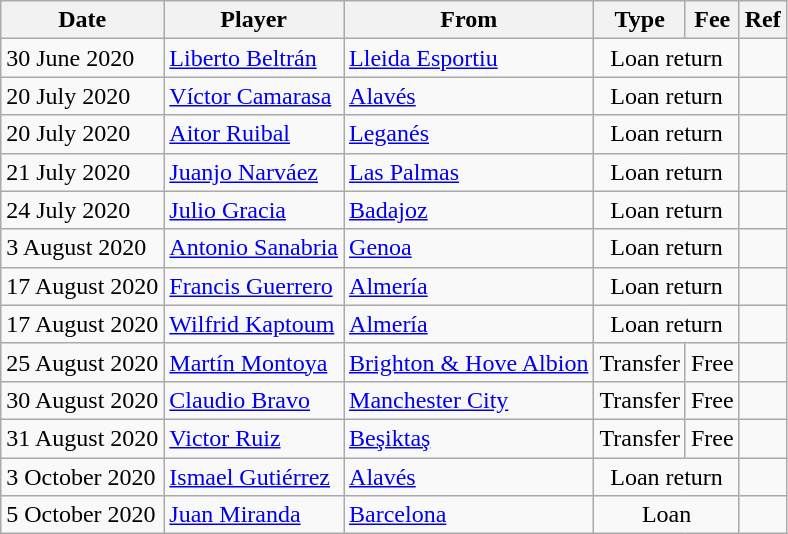<table class="wikitable">
<tr>
<th>Date</th>
<th>Player</th>
<th>From</th>
<th>Type</th>
<th>Fee</th>
<th>Ref</th>
</tr>
<tr>
<td>30 June 2020</td>
<td> <a href='#'>Liberto Beltrán</a></td>
<td><a href='#'>Lleida Esportiu</a></td>
<td align=center colspan=2>Loan return</td>
<td align=center></td>
</tr>
<tr>
<td>20 July 2020</td>
<td> <a href='#'>Víctor Camarasa</a></td>
<td><a href='#'>Alavés</a></td>
<td align=center colspan=2>Loan return</td>
<td align=center></td>
</tr>
<tr>
<td>20 July 2020</td>
<td> <a href='#'>Aitor Ruibal</a></td>
<td><a href='#'>Leganés</a></td>
<td align=center colspan=2>Loan return</td>
<td align=center></td>
</tr>
<tr>
<td>21 July 2020</td>
<td> <a href='#'>Juanjo Narváez</a></td>
<td><a href='#'>Las Palmas</a></td>
<td align=center colspan=2>Loan return</td>
<td align=center></td>
</tr>
<tr>
<td>24 July 2020</td>
<td> <a href='#'>Julio Gracia</a></td>
<td><a href='#'>Badajoz</a></td>
<td align=center colspan=2>Loan return</td>
<td align=center></td>
</tr>
<tr>
<td>3 August 2020</td>
<td> <a href='#'>Antonio Sanabria</a></td>
<td> <a href='#'>Genoa</a></td>
<td align=center colspan=2>Loan return</td>
<td align=center></td>
</tr>
<tr>
<td>17 August 2020</td>
<td> <a href='#'>Francis Guerrero</a></td>
<td><a href='#'>Almería</a></td>
<td align=center colspan=2>Loan return</td>
<td align=center></td>
</tr>
<tr>
<td>17 August 2020</td>
<td> <a href='#'>Wilfrid Kaptoum</a></td>
<td><a href='#'>Almería</a></td>
<td align=center colspan=2>Loan return</td>
<td align=center></td>
</tr>
<tr>
<td>25 August 2020</td>
<td> <a href='#'>Martín Montoya</a></td>
<td> <a href='#'>Brighton & Hove Albion</a></td>
<td align=center>Transfer</td>
<td align=center>Free</td>
<td align=center></td>
</tr>
<tr>
<td>30 August 2020</td>
<td> <a href='#'>Claudio Bravo</a></td>
<td> <a href='#'>Manchester City</a></td>
<td align=center>Transfer</td>
<td align=center>Free</td>
<td align=center></td>
</tr>
<tr>
<td>31 August 2020</td>
<td> <a href='#'>Victor Ruiz</a></td>
<td> <a href='#'>Beşiktaş</a></td>
<td align=center>Transfer</td>
<td align=center>Free</td>
<td align=center></td>
</tr>
<tr>
<td>3 October 2020</td>
<td> <a href='#'>Ismael Gutiérrez</a></td>
<td><a href='#'>Alavés</a></td>
<td align=center colspan=2>Loan return</td>
<td align=center></td>
</tr>
<tr>
<td>5 October 2020</td>
<td> <a href='#'>Juan Miranda</a></td>
<td><a href='#'>Barcelona</a></td>
<td align=center colspan=2>Loan</td>
<td align=center></td>
</tr>
</table>
